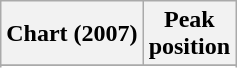<table class="wikitable sortable plainrowheaders" style="text-align:center">
<tr>
<th scope="col">Chart (2007)</th>
<th scope="col">Peak<br>position</th>
</tr>
<tr>
</tr>
<tr>
</tr>
</table>
